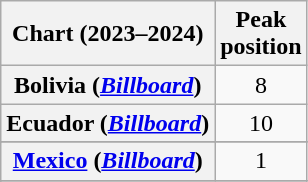<table class="wikitable sortable plainrowheaders" style="text-align:center">
<tr>
<th scope="col">Chart (2023–2024)</th>
<th scope="col">Peak<br>position</th>
</tr>
<tr>
<th scope="row">Bolivia (<em><a href='#'>Billboard</a></em>)</th>
<td>8</td>
</tr>
<tr>
<th scope="row">Ecuador (<em><a href='#'>Billboard</a></em>)</th>
<td>10</td>
</tr>
<tr>
</tr>
<tr>
<th scope="row"><a href='#'>Mexico</a> (<em><a href='#'>Billboard</a></em>)</th>
<td>1</td>
</tr>
<tr>
</tr>
<tr>
</tr>
<tr>
</tr>
<tr>
</tr>
</table>
